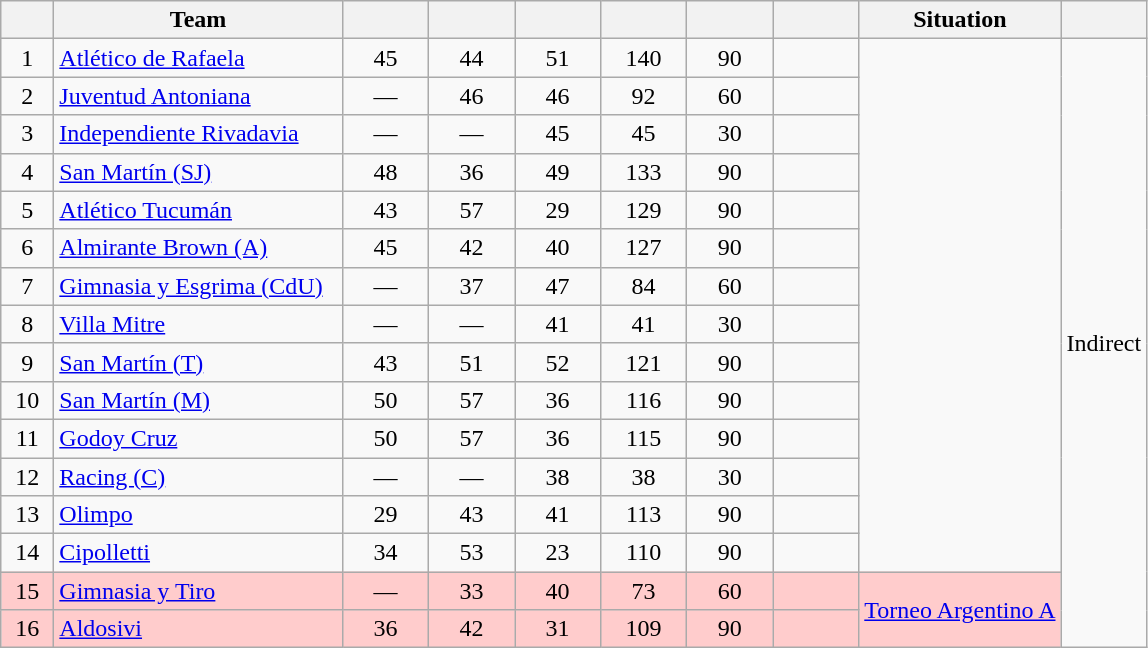<table class="wikitable" style="text-align: center;">
<tr>
<th width=28><br></th>
<th width=185>Team</th>
<th width=50></th>
<th width=50></th>
<th width=50></th>
<th width=50></th>
<th width=50></th>
<th width=50><br></th>
<th>Situation</th>
<th><br></th>
</tr>
<tr>
<td>1</td>
<td align="left"><a href='#'>Atlético de Rafaela</a></td>
<td>45</td>
<td>44</td>
<td>51</td>
<td>140</td>
<td>90</td>
<td><strong></strong></td>
<td rowspan=14></td>
<td rowspan=16>Indirect</td>
</tr>
<tr>
<td>2</td>
<td align="left"><a href='#'>Juventud Antoniana</a></td>
<td>—</td>
<td>46</td>
<td>46</td>
<td>92</td>
<td>60</td>
<td><strong></strong></td>
</tr>
<tr>
<td>3</td>
<td align="left"><a href='#'>Independiente Rivadavia</a></td>
<td>—</td>
<td>—</td>
<td>45</td>
<td>45</td>
<td>30</td>
<td><strong></strong></td>
</tr>
<tr>
<td>4</td>
<td align="left"><a href='#'>San Martín (SJ)</a></td>
<td>48</td>
<td>36</td>
<td>49</td>
<td>133</td>
<td>90</td>
<td><strong></strong></td>
</tr>
<tr>
<td>5</td>
<td align="left"><a href='#'>Atlético Tucumán</a></td>
<td>43</td>
<td>57</td>
<td>29</td>
<td>129</td>
<td>90</td>
<td><strong></strong></td>
</tr>
<tr>
<td>6</td>
<td align="left"><a href='#'>Almirante Brown (A)</a></td>
<td>45</td>
<td>42</td>
<td>40</td>
<td>127</td>
<td>90</td>
<td><strong></strong></td>
</tr>
<tr>
<td>7</td>
<td align="left"><a href='#'>Gimnasia y Esgrima (CdU)</a></td>
<td>—</td>
<td>37</td>
<td>47</td>
<td>84</td>
<td>60</td>
<td><strong></strong></td>
</tr>
<tr>
<td>8</td>
<td align="left"><a href='#'>Villa Mitre</a></td>
<td>—</td>
<td>—</td>
<td>41</td>
<td>41</td>
<td>30</td>
<td><strong></strong></td>
</tr>
<tr>
<td>9</td>
<td align="left"><a href='#'>San Martín (T)</a></td>
<td>43</td>
<td>51</td>
<td>52</td>
<td>121</td>
<td>90</td>
<td><strong></strong></td>
</tr>
<tr>
<td>10</td>
<td align="left"><a href='#'>San Martín (M)</a></td>
<td>50</td>
<td>57</td>
<td>36</td>
<td>116</td>
<td>90</td>
<td><strong></strong></td>
</tr>
<tr>
<td>11</td>
<td align="left"><a href='#'>Godoy Cruz</a></td>
<td>50</td>
<td>57</td>
<td>36</td>
<td>115</td>
<td>90</td>
<td><strong></strong></td>
</tr>
<tr>
<td>12</td>
<td align="left"><a href='#'>Racing (C)</a></td>
<td>—</td>
<td>—</td>
<td>38</td>
<td>38</td>
<td>30</td>
<td><strong></strong></td>
</tr>
<tr>
<td>13</td>
<td align="left"><a href='#'>Olimpo</a></td>
<td>29</td>
<td>43</td>
<td>41</td>
<td>113</td>
<td>90</td>
<td><strong></strong></td>
</tr>
<tr>
<td>14</td>
<td align="left"><a href='#'>Cipolletti</a></td>
<td>34</td>
<td>53</td>
<td>23</td>
<td>110</td>
<td>90</td>
<td><strong></strong></td>
</tr>
<tr bgcolor=#FFcccc>
<td>15</td>
<td align="left"><a href='#'>Gimnasia y Tiro</a></td>
<td>—</td>
<td>33</td>
<td>40</td>
<td>73</td>
<td>60</td>
<td><strong></strong></td>
<td rowspan=2><a href='#'>Torneo Argentino A</a></td>
</tr>
<tr bgcolor=#FFcccc>
<td>16</td>
<td align="left"><a href='#'>Aldosivi</a></td>
<td>36</td>
<td>42</td>
<td>31</td>
<td>109</td>
<td>90</td>
<td><strong></strong></td>
</tr>
</table>
